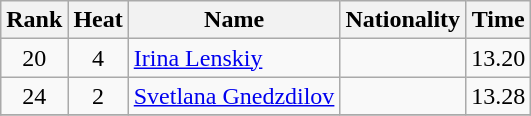<table class="wikitable sortable" style="text-align:center">
<tr>
<th>Rank</th>
<th>Heat</th>
<th>Name</th>
<th>Nationality</th>
<th>Time</th>
</tr>
<tr>
<td>20</td>
<td>4</td>
<td align=left><a href='#'>Irina Lenskiy</a></td>
<td align=left></td>
<td>13.20</td>
</tr>
<tr>
<td>24</td>
<td>2</td>
<td align=left><a href='#'>Svetlana Gnedzdilov</a></td>
<td align=left></td>
<td>13.28</td>
</tr>
<tr>
</tr>
</table>
